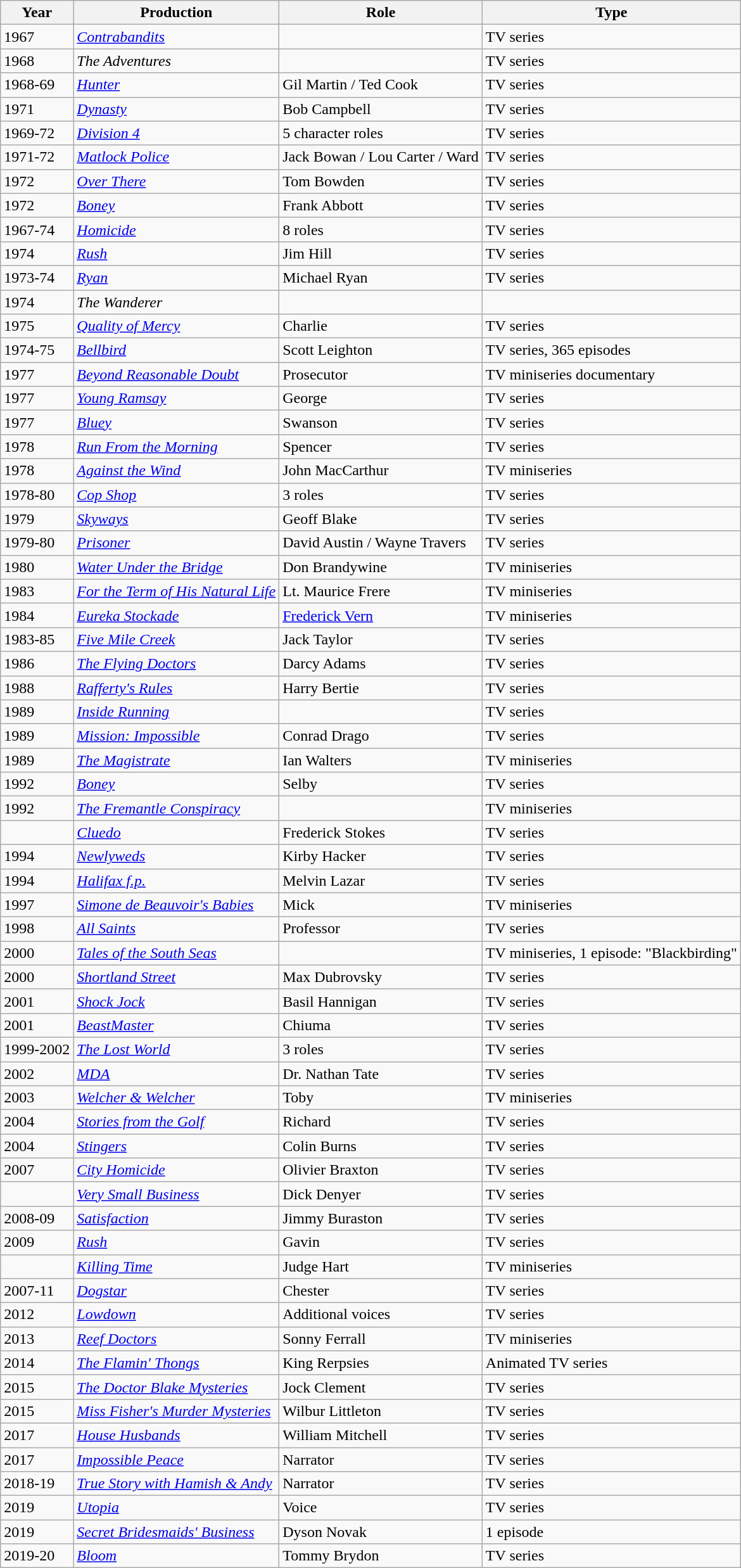<table class="wikitable">
<tr>
<th>Year</th>
<th>Production</th>
<th>Role</th>
<th>Type</th>
</tr>
<tr>
<td>1967</td>
<td><em><a href='#'>Contrabandits</a></em></td>
<td></td>
<td>TV series</td>
</tr>
<tr>
<td>1968</td>
<td><em>The Adventures</em></td>
<td></td>
<td>TV series</td>
</tr>
<tr>
<td>1968-69</td>
<td><em><a href='#'>Hunter</a></em></td>
<td>Gil Martin / Ted Cook</td>
<td>TV series</td>
</tr>
<tr>
<td>1971</td>
<td><em><a href='#'>Dynasty</a></em></td>
<td>Bob Campbell</td>
<td>TV series</td>
</tr>
<tr>
<td>1969-72</td>
<td><em><a href='#'>Division 4</a></em></td>
<td>5 character roles</td>
<td>TV series</td>
</tr>
<tr>
<td>1971-72</td>
<td><em><a href='#'>Matlock Police</a></em></td>
<td>Jack Bowan / Lou Carter / Ward</td>
<td>TV series</td>
</tr>
<tr>
<td>1972</td>
<td><em><a href='#'>Over There</a></em></td>
<td>Tom Bowden</td>
<td>TV series</td>
</tr>
<tr>
<td>1972</td>
<td><em><a href='#'>Boney</a></em></td>
<td>Frank Abbott</td>
<td>TV series</td>
</tr>
<tr>
<td>1967-74</td>
<td><em><a href='#'>Homicide</a></em></td>
<td>8 roles</td>
<td>TV series</td>
</tr>
<tr>
<td>1974</td>
<td><em><a href='#'>Rush</a></em></td>
<td>Jim Hill</td>
<td>TV series</td>
</tr>
<tr>
<td>1973-74</td>
<td><em><a href='#'>Ryan</a></em></td>
<td>Michael Ryan</td>
<td>TV series</td>
</tr>
<tr>
<td>1974</td>
<td><em>The Wanderer</em></td>
<td></td>
<td></td>
</tr>
<tr>
<td>1975</td>
<td><em><a href='#'>Quality of Mercy</a></em></td>
<td>Charlie</td>
<td>TV series</td>
</tr>
<tr>
<td>1974-75</td>
<td><em><a href='#'>Bellbird</a></em></td>
<td>Scott Leighton</td>
<td>TV series, 365 episodes</td>
</tr>
<tr>
<td>1977</td>
<td><em><a href='#'>Beyond Reasonable Doubt</a></em></td>
<td>Prosecutor</td>
<td>TV miniseries documentary</td>
</tr>
<tr>
<td>1977</td>
<td><em><a href='#'>Young Ramsay</a></em></td>
<td>George</td>
<td>TV series</td>
</tr>
<tr>
<td>1977</td>
<td><em><a href='#'>Bluey</a></em></td>
<td>Swanson</td>
<td>TV series</td>
</tr>
<tr>
<td>1978</td>
<td><em><a href='#'>Run From the Morning</a></em></td>
<td>Spencer</td>
<td>TV series</td>
</tr>
<tr>
<td>1978</td>
<td><em><a href='#'>Against the Wind</a></em></td>
<td>John MacCarthur</td>
<td>TV miniseries</td>
</tr>
<tr>
<td>1978-80</td>
<td><em><a href='#'>Cop Shop</a></em></td>
<td>3 roles</td>
<td>TV series</td>
</tr>
<tr>
<td>1979</td>
<td><em><a href='#'>Skyways</a></em></td>
<td>Geoff Blake</td>
<td>TV series</td>
</tr>
<tr>
<td>1979-80</td>
<td><em><a href='#'>Prisoner</a></em></td>
<td>David Austin / Wayne Travers</td>
<td>TV series</td>
</tr>
<tr>
<td>1980</td>
<td><em><a href='#'>Water Under the Bridge</a></em></td>
<td>Don Brandywine</td>
<td>TV miniseries</td>
</tr>
<tr>
<td>1983</td>
<td><em><a href='#'>For the Term of His Natural Life</a></em></td>
<td>Lt. Maurice Frere</td>
<td>TV miniseries</td>
</tr>
<tr>
<td>1984</td>
<td><em><a href='#'>Eureka Stockade</a></em></td>
<td><a href='#'>Frederick Vern</a></td>
<td>TV miniseries</td>
</tr>
<tr>
<td>1983-85</td>
<td><em><a href='#'>Five Mile Creek</a></em></td>
<td>Jack Taylor</td>
<td>TV series</td>
</tr>
<tr>
<td>1986</td>
<td><em><a href='#'>The Flying Doctors</a></em></td>
<td>Darcy Adams</td>
<td>TV series</td>
</tr>
<tr>
<td>1988</td>
<td><em><a href='#'>Rafferty's Rules</a></em></td>
<td>Harry Bertie</td>
<td>TV series</td>
</tr>
<tr>
<td>1989</td>
<td><em><a href='#'>Inside Running</a></em></td>
<td></td>
<td>TV series</td>
</tr>
<tr>
<td>1989</td>
<td><em><a href='#'>Mission: Impossible</a></em></td>
<td>Conrad Drago</td>
<td>TV series</td>
</tr>
<tr>
<td>1989</td>
<td><em><a href='#'>The Magistrate</a></em></td>
<td>Ian Walters</td>
<td>TV miniseries</td>
</tr>
<tr>
<td>1992</td>
<td><em><a href='#'>Boney</a></em></td>
<td>Selby</td>
<td>TV series</td>
</tr>
<tr>
<td>1992</td>
<td><em><a href='#'>The Fremantle Conspiracy</a></em></td>
<td></td>
<td>TV miniseries</td>
</tr>
<tr>
<td></td>
<td><em><a href='#'>Cluedo</a></em></td>
<td>Frederick Stokes</td>
<td>TV series</td>
</tr>
<tr>
<td>1994</td>
<td><em><a href='#'>Newlyweds</a></em></td>
<td>Kirby Hacker</td>
<td>TV series</td>
</tr>
<tr>
<td>1994</td>
<td><em><a href='#'>Halifax f.p.</a></em></td>
<td>Melvin Lazar</td>
<td>TV series</td>
</tr>
<tr>
<td>1997</td>
<td><em><a href='#'>Simone de Beauvoir's Babies</a></em></td>
<td>Mick</td>
<td>TV miniseries</td>
</tr>
<tr>
<td>1998</td>
<td><em><a href='#'>All Saints</a></em></td>
<td>Professor</td>
<td>TV series</td>
</tr>
<tr>
<td>2000</td>
<td><em><a href='#'>Tales of the South Seas</a></em></td>
<td></td>
<td>TV miniseries, 1 episode: "Blackbirding"</td>
</tr>
<tr>
<td>2000</td>
<td><em><a href='#'>Shortland Street</a></em></td>
<td>Max Dubrovsky</td>
<td>TV series</td>
</tr>
<tr>
<td>2001</td>
<td><em><a href='#'>Shock Jock</a></em></td>
<td>Basil Hannigan</td>
<td>TV series</td>
</tr>
<tr>
<td>2001</td>
<td><em><a href='#'>BeastMaster</a></em></td>
<td>Chiuma</td>
<td>TV series</td>
</tr>
<tr>
<td>1999-2002</td>
<td><em><a href='#'>The Lost World</a></em></td>
<td>3 roles</td>
<td>TV series</td>
</tr>
<tr>
<td>2002</td>
<td><em><a href='#'>MDA</a></em></td>
<td>Dr. Nathan Tate</td>
<td>TV series</td>
</tr>
<tr>
<td>2003</td>
<td><em><a href='#'>Welcher & Welcher</a></em></td>
<td>Toby</td>
<td>TV miniseries</td>
</tr>
<tr>
<td>2004</td>
<td><em><a href='#'>Stories from the Golf</a></em></td>
<td>Richard</td>
<td>TV series</td>
</tr>
<tr>
<td>2004</td>
<td><em><a href='#'>Stingers</a></em></td>
<td>Colin Burns</td>
<td>TV series</td>
</tr>
<tr>
<td>2007</td>
<td><em><a href='#'>City Homicide</a></em></td>
<td>Olivier Braxton</td>
<td>TV series</td>
</tr>
<tr>
<td></td>
<td><em><a href='#'>Very Small Business</a></em></td>
<td>Dick Denyer</td>
<td>TV series</td>
</tr>
<tr>
<td>2008-09</td>
<td><em><a href='#'>Satisfaction</a></em></td>
<td>Jimmy Buraston</td>
<td>TV series</td>
</tr>
<tr>
<td>2009</td>
<td><em><a href='#'>Rush</a></em></td>
<td>Gavin</td>
<td>TV series</td>
</tr>
<tr>
<td></td>
<td><em><a href='#'>Killing Time</a></em></td>
<td>Judge Hart</td>
<td>TV miniseries</td>
</tr>
<tr>
<td>2007-11</td>
<td><em><a href='#'>Dogstar</a></em></td>
<td>Chester</td>
<td>TV series</td>
</tr>
<tr>
<td>2012</td>
<td><em><a href='#'>Lowdown</a></em></td>
<td>Additional voices</td>
<td>TV series</td>
</tr>
<tr>
<td>2013</td>
<td><em><a href='#'>Reef Doctors</a></em></td>
<td>Sonny Ferrall</td>
<td>TV miniseries</td>
</tr>
<tr>
<td>2014</td>
<td><em><a href='#'>The Flamin' Thongs</a></em></td>
<td>King Rerpsies</td>
<td>Animated TV series</td>
</tr>
<tr>
<td>2015</td>
<td><em><a href='#'>The Doctor Blake Mysteries</a></em></td>
<td>Jock Clement</td>
<td>TV series</td>
</tr>
<tr>
<td>2015</td>
<td><em><a href='#'>Miss Fisher's Murder Mysteries</a></em></td>
<td>Wilbur Littleton</td>
<td>TV series</td>
</tr>
<tr>
<td>2017</td>
<td><em><a href='#'>House Husbands</a></em></td>
<td>William Mitchell</td>
<td>TV series</td>
</tr>
<tr>
<td>2017</td>
<td><em><a href='#'>Impossible Peace</a></em></td>
<td>Narrator</td>
<td>TV series</td>
</tr>
<tr>
<td>2018-19</td>
<td><em><a href='#'>True Story with Hamish & Andy</a></em></td>
<td>Narrator</td>
<td>TV series</td>
</tr>
<tr>
<td>2019</td>
<td><em><a href='#'>Utopia</a></em></td>
<td>Voice</td>
<td>TV series</td>
</tr>
<tr>
<td>2019</td>
<td><em><a href='#'>Secret Bridesmaids' Business</a></em></td>
<td>Dyson Novak</td>
<td>1 episode</td>
</tr>
<tr>
<td>2019-20</td>
<td><em><a href='#'>Bloom</a></em></td>
<td>Tommy Brydon</td>
<td>TV series</td>
</tr>
</table>
